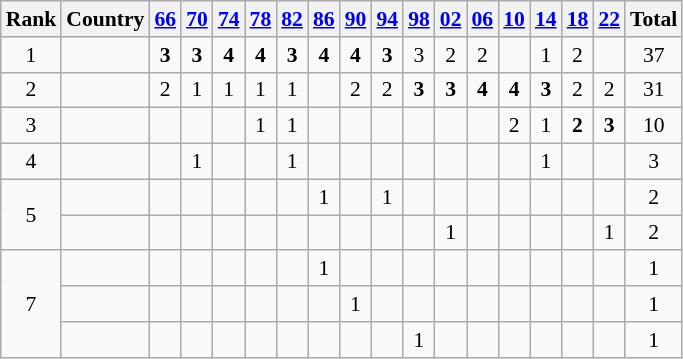<table class=wikitable style="font-size:90%; text-align:center">
<tr>
<th>Rank</th>
<th>Country</th>
<th><a href='#'>66</a></th>
<th><a href='#'>70</a></th>
<th><a href='#'>74</a></th>
<th><a href='#'>78</a></th>
<th><a href='#'>82</a></th>
<th><a href='#'>86</a></th>
<th><a href='#'>90</a></th>
<th><a href='#'>94</a></th>
<th><a href='#'>98</a></th>
<th><a href='#'>02</a></th>
<th><a href='#'>06</a></th>
<th><a href='#'>10</a></th>
<th><a href='#'>14</a></th>
<th><a href='#'>18</a></th>
<th><a href='#'>22</a></th>
<th>Total</th>
</tr>
<tr>
<td>1</td>
<td align=left></td>
<td><strong>3</strong></td>
<td><strong>3</strong></td>
<td><strong>4</strong></td>
<td><strong>4</strong></td>
<td><strong>3</strong></td>
<td><strong>4</strong></td>
<td><strong>4</strong></td>
<td><strong>3</strong></td>
<td>3</td>
<td>2</td>
<td>2</td>
<td></td>
<td>1</td>
<td>2</td>
<td></td>
<td>37</td>
</tr>
<tr>
<td>2</td>
<td align=left></td>
<td>2</td>
<td>1</td>
<td>1</td>
<td>1</td>
<td>1</td>
<td></td>
<td>2</td>
<td>2</td>
<td><strong>3</strong></td>
<td><strong>3</strong></td>
<td><strong>4</strong></td>
<td><strong>4</strong></td>
<td><strong>3</strong></td>
<td>2</td>
<td>2</td>
<td>31</td>
</tr>
<tr>
<td>3</td>
<td align=left></td>
<td></td>
<td></td>
<td></td>
<td>1</td>
<td>1</td>
<td></td>
<td></td>
<td></td>
<td></td>
<td></td>
<td></td>
<td>2</td>
<td>1</td>
<td><strong>2</strong></td>
<td><strong>3</strong></td>
<td>10</td>
</tr>
<tr>
<td>4</td>
<td align=left></td>
<td></td>
<td>1</td>
<td></td>
<td></td>
<td>1</td>
<td></td>
<td></td>
<td></td>
<td></td>
<td></td>
<td></td>
<td></td>
<td>1</td>
<td></td>
<td></td>
<td>3</td>
</tr>
<tr>
<td rowspan=2>5</td>
<td align=left></td>
<td></td>
<td></td>
<td></td>
<td></td>
<td></td>
<td>1</td>
<td></td>
<td>1</td>
<td></td>
<td></td>
<td></td>
<td></td>
<td></td>
<td></td>
<td></td>
<td>2</td>
</tr>
<tr>
<td align=left></td>
<td></td>
<td></td>
<td></td>
<td></td>
<td></td>
<td></td>
<td></td>
<td></td>
<td></td>
<td>1</td>
<td></td>
<td></td>
<td></td>
<td></td>
<td>1</td>
<td>2</td>
</tr>
<tr>
<td rowspan=3>7</td>
<td align=left></td>
<td></td>
<td></td>
<td></td>
<td></td>
<td></td>
<td>1</td>
<td></td>
<td></td>
<td></td>
<td></td>
<td></td>
<td></td>
<td></td>
<td></td>
<td></td>
<td>1</td>
</tr>
<tr>
<td align=left></td>
<td></td>
<td></td>
<td></td>
<td></td>
<td></td>
<td></td>
<td>1</td>
<td></td>
<td></td>
<td></td>
<td></td>
<td></td>
<td></td>
<td></td>
<td></td>
<td>1</td>
</tr>
<tr>
<td align=left></td>
<td></td>
<td></td>
<td></td>
<td></td>
<td></td>
<td></td>
<td></td>
<td></td>
<td>1</td>
<td></td>
<td></td>
<td></td>
<td></td>
<td></td>
<td></td>
<td>1</td>
</tr>
</table>
